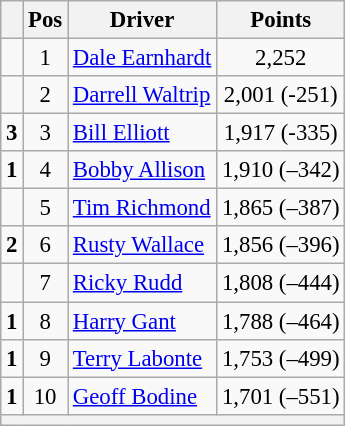<table class="wikitable" style="font-size: 95%;">
<tr>
<th></th>
<th>Pos</th>
<th>Driver</th>
<th>Points</th>
</tr>
<tr>
<td align="left"></td>
<td style="text-align:center;">1</td>
<td><a href='#'>Dale Earnhardt</a></td>
<td style="text-align:center;">2,252</td>
</tr>
<tr>
<td align="left"></td>
<td style="text-align:center;">2</td>
<td><a href='#'>Darrell Waltrip</a></td>
<td style="text-align:center;">2,001 (-251)</td>
</tr>
<tr>
<td align="left">  <strong>3</strong></td>
<td style="text-align:center;">3</td>
<td><a href='#'>Bill Elliott</a></td>
<td style="text-align:center;">1,917 (-335)</td>
</tr>
<tr>
<td align="left">  <strong>1</strong></td>
<td style="text-align:center;">4</td>
<td><a href='#'>Bobby Allison</a></td>
<td style="text-align:center;">1,910 (–342)</td>
</tr>
<tr>
<td align="left"></td>
<td style="text-align:center;">5</td>
<td><a href='#'>Tim Richmond</a></td>
<td style="text-align:center;">1,865 (–387)</td>
</tr>
<tr>
<td align="left">  <strong>2</strong></td>
<td style="text-align:center;">6</td>
<td><a href='#'>Rusty Wallace</a></td>
<td style="text-align:center;">1,856 (–396)</td>
</tr>
<tr>
<td align="left"></td>
<td style="text-align:center;">7</td>
<td><a href='#'>Ricky Rudd</a></td>
<td style="text-align:center;">1,808 (–444)</td>
</tr>
<tr>
<td align="left">  <strong>1</strong></td>
<td style="text-align:center;">8</td>
<td><a href='#'>Harry Gant</a></td>
<td style="text-align:center;">1,788 (–464)</td>
</tr>
<tr>
<td align="left">  <strong>1</strong></td>
<td style="text-align:center;">9</td>
<td><a href='#'>Terry Labonte</a></td>
<td style="text-align:center;">1,753 (–499)</td>
</tr>
<tr>
<td align="left">  <strong>1</strong></td>
<td style="text-align:center;">10</td>
<td><a href='#'>Geoff Bodine</a></td>
<td style="text-align:center;">1,701 (–551)</td>
</tr>
<tr class="sortbottom">
<th colspan="9"></th>
</tr>
</table>
